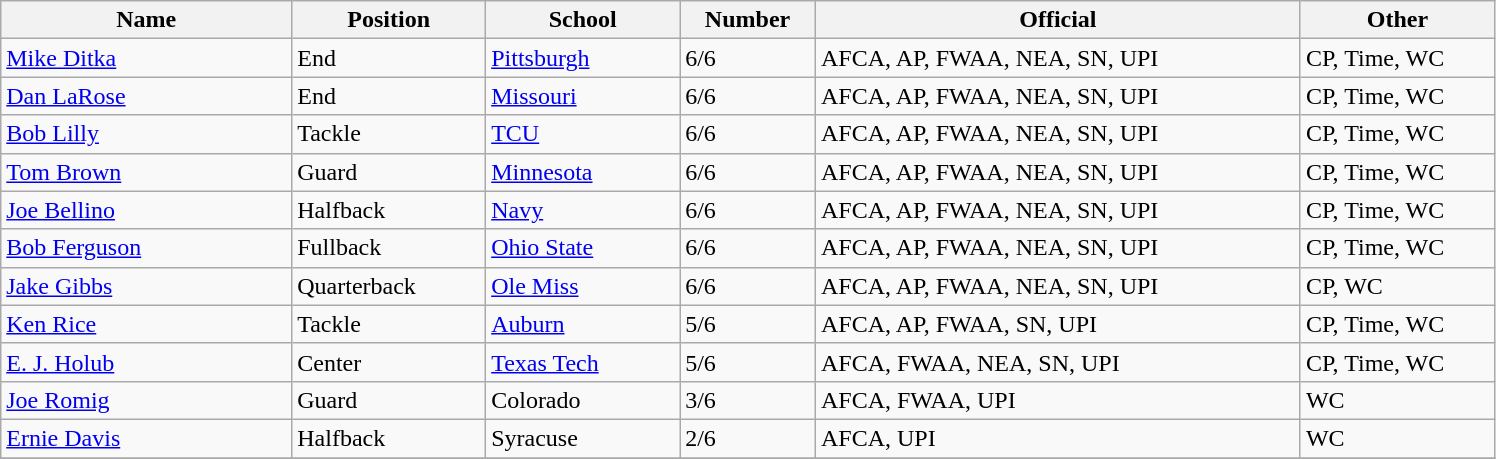<table class="wikitable sortable">
<tr>
<th bgcolor="#DDDDFF" width="15%">Name</th>
<th bgcolor="#DDDDFF" width="10%">Position</th>
<th bgcolor="#DDDDFF" width="10%">School</th>
<th bgcolor="#DDDDFF" width="7%">Number</th>
<th bgcolor="#DDDDFF" width="25%">Official</th>
<th bgcolor="#DDDDFF" width="10%">Other</th>
</tr>
<tr align="left">
<td><a href='#'>Mike Ditka</a></td>
<td>End</td>
<td><a href='#'>Pittsburgh</a></td>
<td>6/6</td>
<td>AFCA, AP, FWAA, NEA, SN, UPI</td>
<td>CP, Time, WC</td>
</tr>
<tr align="left">
<td><a href='#'>Dan LaRose</a></td>
<td>End</td>
<td><a href='#'>Missouri</a></td>
<td>6/6</td>
<td>AFCA, AP, FWAA, NEA, SN, UPI</td>
<td>CP, Time, WC</td>
</tr>
<tr align="left">
<td><a href='#'>Bob Lilly</a></td>
<td>Tackle</td>
<td><a href='#'>TCU</a></td>
<td>6/6</td>
<td>AFCA, AP, FWAA, NEA, SN, UPI</td>
<td>CP, Time, WC</td>
</tr>
<tr align="left">
<td><a href='#'>Tom Brown</a></td>
<td>Guard</td>
<td><a href='#'>Minnesota</a></td>
<td>6/6</td>
<td>AFCA, AP, FWAA, NEA, SN, UPI</td>
<td>CP, Time, WC</td>
</tr>
<tr align="left">
<td><a href='#'>Joe Bellino</a></td>
<td>Halfback</td>
<td><a href='#'>Navy</a></td>
<td>6/6</td>
<td>AFCA, AP, FWAA, NEA, SN, UPI</td>
<td>CP, Time, WC</td>
</tr>
<tr align="left">
<td><a href='#'>Bob Ferguson</a></td>
<td>Fullback</td>
<td><a href='#'>Ohio State</a></td>
<td>6/6</td>
<td>AFCA, AP, FWAA, NEA, SN, UPI</td>
<td>CP, Time, WC</td>
</tr>
<tr align="left">
<td><a href='#'>Jake Gibbs</a></td>
<td>Quarterback</td>
<td><a href='#'>Ole Miss</a></td>
<td>6/6</td>
<td>AFCA, AP, FWAA, NEA, SN, UPI</td>
<td>CP, WC</td>
</tr>
<tr align="left">
<td><a href='#'>Ken Rice</a></td>
<td>Tackle</td>
<td><a href='#'>Auburn</a></td>
<td>5/6</td>
<td>AFCA, AP, FWAA, SN, UPI</td>
<td>CP, Time, WC</td>
</tr>
<tr align="left">
<td><a href='#'>E. J. Holub</a></td>
<td>Center</td>
<td><a href='#'>Texas Tech</a></td>
<td>5/6</td>
<td>AFCA, FWAA, NEA, SN, UPI</td>
<td>CP, Time, WC</td>
</tr>
<tr align="left">
<td><a href='#'>Joe Romig</a></td>
<td>Guard</td>
<td>Colorado</td>
<td>3/6</td>
<td>AFCA, FWAA, UPI</td>
<td>WC</td>
</tr>
<tr align="left">
<td><a href='#'>Ernie Davis</a></td>
<td>Halfback</td>
<td>Syracuse</td>
<td>2/6</td>
<td>AFCA, UPI</td>
<td>WC</td>
</tr>
<tr align="left">
</tr>
</table>
